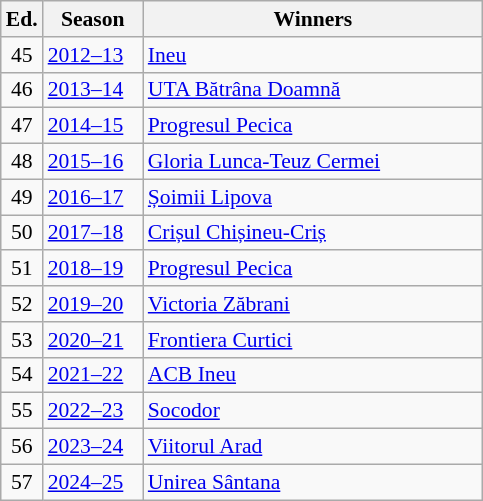<table class="wikitable" style="font-size:90%">
<tr>
<th><abbr>Ed.</abbr></th>
<th width="60">Season</th>
<th width="220">Winners</th>
</tr>
<tr>
<td align=center>45</td>
<td><a href='#'>2012–13</a></td>
<td><a href='#'>Ineu</a></td>
</tr>
<tr>
<td align=center>46</td>
<td><a href='#'>2013–14</a></td>
<td><a href='#'>UTA Bătrâna Doamnă</a></td>
</tr>
<tr>
<td align=center>47</td>
<td><a href='#'>2014–15</a></td>
<td><a href='#'>Progresul Pecica</a></td>
</tr>
<tr>
<td align=center>48</td>
<td><a href='#'>2015–16</a></td>
<td><a href='#'>Gloria Lunca-Teuz Cermei</a></td>
</tr>
<tr>
<td align=center>49</td>
<td><a href='#'>2016–17</a></td>
<td><a href='#'>Șoimii Lipova</a></td>
</tr>
<tr>
<td align=center>50</td>
<td><a href='#'>2017–18</a></td>
<td><a href='#'>Crișul Chișineu-Criș</a></td>
</tr>
<tr>
<td align=center>51</td>
<td><a href='#'>2018–19</a></td>
<td><a href='#'>Progresul Pecica</a></td>
</tr>
<tr>
<td align=center>52</td>
<td><a href='#'>2019–20</a></td>
<td><a href='#'>Victoria Zăbrani</a></td>
</tr>
<tr>
<td align=center>53</td>
<td><a href='#'>2020–21</a></td>
<td><a href='#'>Frontiera Curtici</a></td>
</tr>
<tr>
<td align=center>54</td>
<td><a href='#'>2021–22</a></td>
<td><a href='#'>ACB Ineu</a></td>
</tr>
<tr>
<td align=center>55</td>
<td><a href='#'>2022–23</a></td>
<td><a href='#'>Socodor</a></td>
</tr>
<tr>
<td align=center>56</td>
<td><a href='#'>2023–24</a></td>
<td><a href='#'>Viitorul Arad</a></td>
</tr>
<tr>
<td align=center>57</td>
<td><a href='#'>2024–25</a></td>
<td><a href='#'>Unirea Sântana</a></td>
</tr>
</table>
